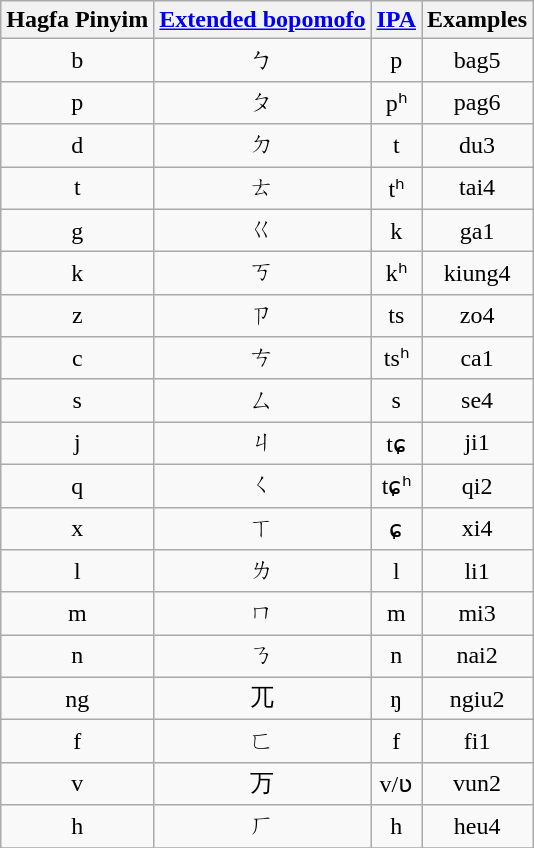<table class=wikitable border=1>
<tr>
<th align=center>Hagfa Pinyim</th>
<th align=center><a href='#'>Extended bopomofo</a></th>
<th align=center><a href='#'>IPA</a></th>
<th align=center>Examples</th>
</tr>
<tr>
<td align=center>b</td>
<td align=center>ㄅ</td>
<td align=center>p</td>
<td align=center>bag5 </td>
</tr>
<tr>
<td align=center>p</td>
<td align=center>ㄆ</td>
<td align=center>pʰ</td>
<td align=center>pag6 </td>
</tr>
<tr>
<td align=center>d</td>
<td align=center>ㄉ</td>
<td align=center>t</td>
<td align=center>du3 </td>
</tr>
<tr>
<td align=center>t</td>
<td align=center>ㄊ</td>
<td align=center>tʰ</td>
<td align=center>tai4 </td>
</tr>
<tr>
<td align=center>g</td>
<td align=center>ㄍ</td>
<td align=center>k</td>
<td align=center>ga1 </td>
</tr>
<tr>
<td align=center>k</td>
<td align=center>ㄎ</td>
<td align=center>kʰ</td>
<td align=center>kiung4 </td>
</tr>
<tr>
<td align=center>z</td>
<td align=center>ㄗ</td>
<td align=center>ts</td>
<td align=center>zo4 </td>
</tr>
<tr>
<td align=center>c</td>
<td align=center>ㄘ</td>
<td align=center>tsʰ</td>
<td align=center>ca1 </td>
</tr>
<tr>
<td align=center>s</td>
<td align=center>ㄙ</td>
<td align=center>s</td>
<td align=center>se4 </td>
</tr>
<tr>
<td align=center>j</td>
<td align=center>ㄐ</td>
<td align=center>tɕ</td>
<td align=center>ji1 </td>
</tr>
<tr>
<td align=center>q</td>
<td align=center>ㄑ</td>
<td align=center>tɕʰ</td>
<td align=center>qi2 </td>
</tr>
<tr>
<td align=center>x</td>
<td align=center>ㄒ</td>
<td align=center>ɕ</td>
<td align=center>xi4 </td>
</tr>
<tr>
<td align=center>l</td>
<td align=center>ㄌ</td>
<td align=center>l</td>
<td align=center>li1 </td>
</tr>
<tr>
<td align=center>m</td>
<td align=center>ㄇ</td>
<td align=center>m</td>
<td align=center>mi3 </td>
</tr>
<tr>
<td align=center>n</td>
<td align=center>ㄋ</td>
<td align=center>n</td>
<td align=center>nai2 </td>
</tr>
<tr>
<td align=center>ng</td>
<td align=center>ㄫ</td>
<td align=center>ŋ</td>
<td align=center>ngiu2 </td>
</tr>
<tr>
<td align=center>f</td>
<td align=center>ㄈ</td>
<td align=center>f</td>
<td align=center>fi1 </td>
</tr>
<tr>
<td align=center>v</td>
<td align=center>ㄪ</td>
<td align=center>v/ʋ</td>
<td align=center>vun2 </td>
</tr>
<tr>
<td align=center>h</td>
<td align=center>ㄏ</td>
<td align=center>h</td>
<td align=center>heu4 </td>
</tr>
<tr>
</tr>
</table>
